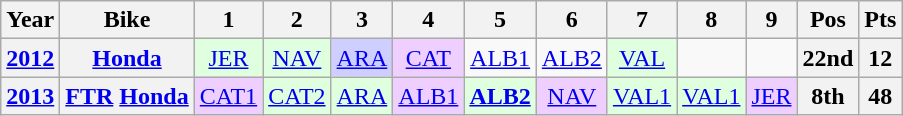<table class="wikitable" style="text-align:center">
<tr>
<th>Year</th>
<th>Bike</th>
<th>1</th>
<th>2</th>
<th>3</th>
<th>4</th>
<th>5</th>
<th>6</th>
<th>7</th>
<th>8</th>
<th>9</th>
<th>Pos</th>
<th>Pts</th>
</tr>
<tr>
<th><a href='#'>2012</a></th>
<th><a href='#'>Honda</a></th>
<td style="background:#dfffdf;"><a href='#'>JER</a><br></td>
<td style="background:#dfffdf;"><a href='#'>NAV</a><br></td>
<td style="background:#cfcfff;"><a href='#'>ARA</a><br></td>
<td style="background:#efcfff;"><a href='#'>CAT</a><br></td>
<td style="background:#;"><a href='#'>ALB1</a><br></td>
<td style="background:#;"><a href='#'>ALB2</a><br></td>
<td style="background:#dfffdf;"><a href='#'>VAL</a><br></td>
<td></td>
<td></td>
<th style="background:#;">22nd</th>
<th style="background:#;">12</th>
</tr>
<tr>
<th><a href='#'>2013</a></th>
<th><a href='#'>FTR</a> <a href='#'>Honda</a></th>
<td style="background:#efcfff;"><a href='#'>CAT1</a><br></td>
<td style="background:#dfffdf;"><a href='#'>CAT2</a><br></td>
<td style="background:#dfffdf;"><a href='#'>ARA</a><br></td>
<td style="background:#efcfff;"><a href='#'>ALB1</a><br></td>
<td style="background:#dfffdf;"><strong><a href='#'>ALB2</a></strong><br></td>
<td style="background:#efcfff;"><a href='#'>NAV</a><br></td>
<td style="background:#dfffdf;"><a href='#'>VAL1</a><br></td>
<td style="background:#dfffdf;"><a href='#'>VAL1</a><br></td>
<td style="background:#efcfff;"><a href='#'>JER</a><br></td>
<th style="background:#;">8th</th>
<th style="background:#;">48</th>
</tr>
</table>
